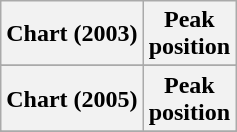<table class="wikitable">
<tr>
<th align="center">Chart (2003)</th>
<th align="center">Peak<br>position</th>
</tr>
<tr>
</tr>
<tr>
<th align="center">Chart (2005)</th>
<th align="center">Peak<br>position</th>
</tr>
<tr>
</tr>
<tr>
</tr>
<tr>
</tr>
</table>
